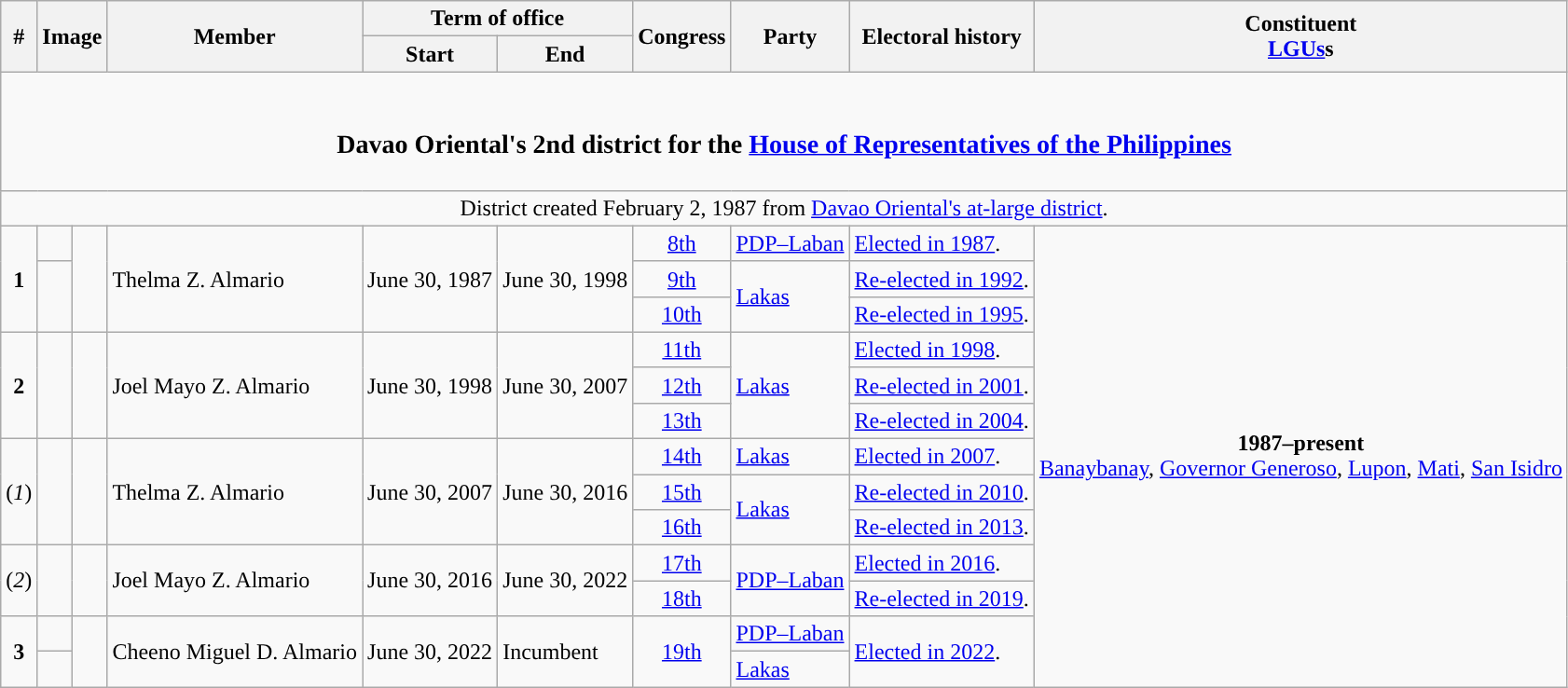<table class=wikitable>
<tr>
<th rowspan="2">#</th>
<th rowspan="2" colspan=2>Image</th>
<th rowspan="2">Member</th>
<th colspan=2>Term of office</th>
<th rowspan="2">Congress</th>
<th rowspan="2">Party</th>
<th rowspan="2">Electoral history</th>
<th rowspan="2">Constituent<br><a href='#'>LGUs</a>s</th>
</tr>
<tr>
<th>Start</th>
<th>End</th>
</tr>
<tr>
<td colspan="10" style="text-align:center;"><br><h3>Davao Oriental's 2nd district for the <a href='#'>House of Representatives of the Philippines</a></h3></td>
</tr>
<tr>
<td colspan="10" style="text-align:center;">District created February 2, 1987 from <a href='#'>Davao Oriental's at-large district</a>.</td>
</tr>
<tr>
<td rowspan="3" style="text-align:center;"><strong>1</strong></td>
<td style="color:inherit;background:"></td>
<td rowspan="3"></td>
<td rowspan="3">Thelma Z. Almario</td>
<td rowspan="3">June 30, 1987</td>
<td rowspan="3">June 30, 1998</td>
<td style="text-align:center;"><a href='#'>8th</a></td>
<td><a href='#'>PDP–Laban</a></td>
<td><a href='#'>Elected in 1987</a>.</td>
<td rowspan=99 style="text-align:center;"><strong>1987–present</strong><br><a href='#'>Banaybanay</a>, <a href='#'>Governor Generoso</a>, <a href='#'>Lupon</a>, <a href='#'>Mati</a>, <a href='#'>San Isidro</a></td>
</tr>
<tr>
<td rowspan="2" style="color:inherit;background:"></td>
<td style="text-align:center;"><a href='#'>9th</a></td>
<td rowspan="2"><a href='#'>Lakas</a></td>
<td><a href='#'>Re-elected in 1992</a>.</td>
</tr>
<tr>
<td style="text-align:center;"><a href='#'>10th</a></td>
<td><a href='#'>Re-elected in 1995</a>.</td>
</tr>
<tr>
<td rowspan="3" style="text-align:center;"><strong>2</strong></td>
<td rowspan="3" style="color:inherit;background:"></td>
<td rowspan="3"></td>
<td rowspan="3">Joel Mayo Z. Almario</td>
<td rowspan="3">June 30, 1998</td>
<td rowspan="3">June 30, 2007</td>
<td style="text-align:center;"><a href='#'>11th</a></td>
<td rowspan="3"><a href='#'>Lakas</a></td>
<td><a href='#'>Elected in 1998</a>.</td>
</tr>
<tr>
<td style="text-align:center;"><a href='#'>12th</a></td>
<td><a href='#'>Re-elected in 2001</a>.</td>
</tr>
<tr>
<td style="text-align:center;"><a href='#'>13th</a></td>
<td><a href='#'>Re-elected in 2004</a>.</td>
</tr>
<tr>
<td rowspan="3" style="text-align:center;">(<em>1</em>)</td>
<td rowspan="3" style="color:inherit;background:"></td>
<td rowspan="3"></td>
<td rowspan="3">Thelma Z. Almario</td>
<td rowspan="3">June 30, 2007</td>
<td rowspan="3">June 30, 2016</td>
<td style="text-align:center;"><a href='#'>14th</a></td>
<td><a href='#'>Lakas</a></td>
<td><a href='#'>Elected in 2007</a>.</td>
</tr>
<tr>
<td style="text-align:center;"><a href='#'>15th</a></td>
<td rowspan="2"><a href='#'>Lakas</a></td>
<td><a href='#'>Re-elected in 2010</a>.</td>
</tr>
<tr>
<td style="text-align:center;"><a href='#'>16th</a></td>
<td><a href='#'>Re-elected in 2013</a>.</td>
</tr>
<tr>
<td rowspan="2" style="text-align:center;">(<em>2</em>)</td>
<td rowspan="2" style="color:inherit;background:"></td>
<td rowspan="2"></td>
<td rowspan="2">Joel Mayo Z. Almario</td>
<td rowspan="2">June 30, 2016</td>
<td rowspan="2">June 30, 2022</td>
<td style="text-align:center;"><a href='#'>17th</a></td>
<td rowspan="2"><a href='#'>PDP–Laban</a></td>
<td><a href='#'>Elected in 2016</a>.</td>
</tr>
<tr>
<td style="text-align:center;"><a href='#'>18th</a></td>
<td><a href='#'>Re-elected in 2019</a>.</td>
</tr>
<tr>
<td style="text-align:center;" rowspan="2"><strong>3</strong></td>
<td style="color:inherit;background:"></td>
<td rowspan="2"></td>
<td rowspan="2">Cheeno Miguel D. Almario</td>
<td rowspan="2">June 30, 2022</td>
<td rowspan="2">Incumbent</td>
<td style="text-align:center;" rowspan="2"><a href='#'>19th</a></td>
<td><a href='#'>PDP–Laban</a></td>
<td rowspan="2"><a href='#'>Elected in 2022</a>.</td>
</tr>
<tr>
<td style="color:inherit;background:"></td>
<td><a href='#'>Lakas</a></td>
</tr>
</table>
